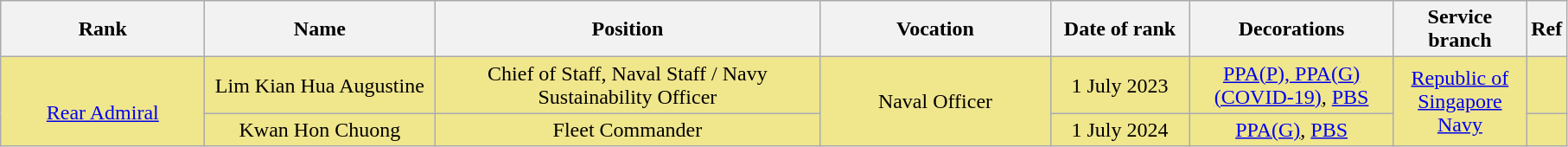<table class="wikitable" style="text-align:center">
<tr>
<th width="150">Rank</th>
<th width="170">Name</th>
<th width="290">Position</th>
<th width="170">Vocation</th>
<th width="100">Date of rank</th>
<th width="150">Decorations</th>
<th width="95">Service branch</th>
<th width="8">Ref</th>
</tr>
<tr style=background:#F0E68C;>
<td rowspan="2"><br><a href='#'>Rear Admiral</a></td>
<td>Lim Kian Hua Augustine</td>
<td>Chief of Staff, Naval Staff / Navy Sustainability Officer</td>
<td rowspan="2">Naval Officer</td>
<td>1 July 2023</td>
<td><a href='#'>PPA(P), PPA(G) (COVID-19)</a>, <a href='#'>PBS</a></td>
<td rowspan="2"><a href='#'>Republic of Singapore Navy</a></td>
<td></td>
</tr>
<tr style=background:#F0E68C;>
<td>Kwan Hon Chuong</td>
<td>Fleet Commander</td>
<td>1 July 2024</td>
<td><a href='#'>PPA(G)</a>, <a href='#'>PBS</a></td>
<td></td>
</tr>
</table>
